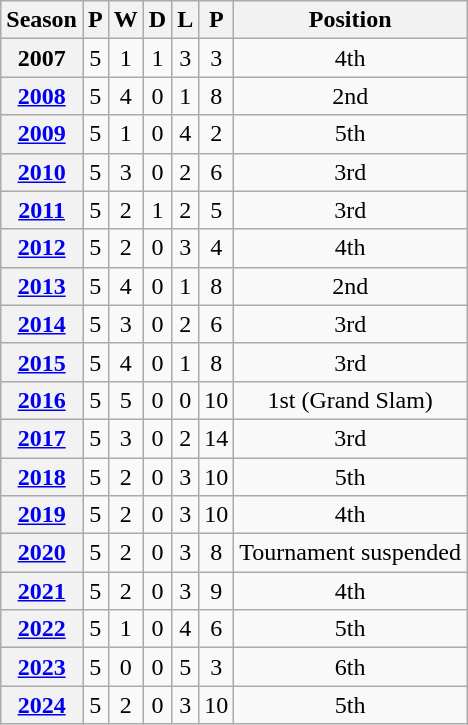<table class="wikitable" style="text-align:center">
<tr>
<th>Season</th>
<th>P</th>
<th>W</th>
<th>D</th>
<th>L</th>
<th>P</th>
<th>Position</th>
</tr>
<tr>
<th>2007</th>
<td>5</td>
<td>1</td>
<td>1</td>
<td>3</td>
<td>3</td>
<td>4th</td>
</tr>
<tr>
<th><a href='#'>2008</a></th>
<td>5</td>
<td>4</td>
<td>0</td>
<td>1</td>
<td>8</td>
<td>2nd</td>
</tr>
<tr>
<th><a href='#'>2009</a></th>
<td>5</td>
<td>1</td>
<td>0</td>
<td>4</td>
<td>2</td>
<td>5th</td>
</tr>
<tr>
<th><a href='#'>2010</a></th>
<td>5</td>
<td>3</td>
<td>0</td>
<td>2</td>
<td>6</td>
<td>3rd</td>
</tr>
<tr>
<th><a href='#'>2011</a></th>
<td>5</td>
<td>2</td>
<td>1</td>
<td>2</td>
<td>5</td>
<td>3rd</td>
</tr>
<tr>
<th><a href='#'>2012</a></th>
<td>5</td>
<td>2</td>
<td>0</td>
<td>3</td>
<td>4</td>
<td>4th</td>
</tr>
<tr>
<th><a href='#'>2013</a></th>
<td>5</td>
<td>4</td>
<td>0</td>
<td>1</td>
<td>8</td>
<td>2nd</td>
</tr>
<tr>
<th><a href='#'>2014</a></th>
<td>5</td>
<td>3</td>
<td>0</td>
<td>2</td>
<td>6</td>
<td>3rd</td>
</tr>
<tr>
<th><a href='#'>2015</a></th>
<td>5</td>
<td>4</td>
<td>0</td>
<td>1</td>
<td>8</td>
<td>3rd</td>
</tr>
<tr>
<th><a href='#'>2016</a></th>
<td>5</td>
<td>5</td>
<td>0</td>
<td>0</td>
<td>10</td>
<td>1st (Grand Slam)</td>
</tr>
<tr>
<th><a href='#'>2017</a></th>
<td>5</td>
<td>3</td>
<td>0</td>
<td>2</td>
<td>14</td>
<td>3rd</td>
</tr>
<tr>
<th><a href='#'>2018</a></th>
<td>5</td>
<td>2</td>
<td>0</td>
<td>3</td>
<td>10</td>
<td>5th</td>
</tr>
<tr>
<th><a href='#'>2019</a></th>
<td>5</td>
<td>2</td>
<td>0</td>
<td>3</td>
<td>10</td>
<td>4th</td>
</tr>
<tr>
<th><a href='#'>2020</a></th>
<td>5</td>
<td>2</td>
<td>0</td>
<td>3</td>
<td>8</td>
<td>Tournament suspended</td>
</tr>
<tr>
<th><a href='#'>2021</a></th>
<td>5</td>
<td>2</td>
<td>0</td>
<td>3</td>
<td>9</td>
<td>4th</td>
</tr>
<tr>
<th><a href='#'>2022</a></th>
<td>5</td>
<td>1</td>
<td>0</td>
<td>4</td>
<td>6</td>
<td>5th</td>
</tr>
<tr>
<th><a href='#'>2023</a></th>
<td>5</td>
<td>0</td>
<td>0</td>
<td>5</td>
<td>3</td>
<td>6th</td>
</tr>
<tr>
<th><a href='#'>2024</a></th>
<td>5</td>
<td>2</td>
<td>0</td>
<td>3</td>
<td>10</td>
<td>5th</td>
</tr>
</table>
